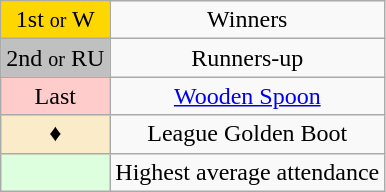<table class="wikitable" style="text-align:center">
<tr>
<td style=background:gold>1st <small>or</small> W</td>
<td>Winners</td>
</tr>
<tr>
<td style=background:silver>2nd <small>or</small> RU</td>
<td>Runners-up</td>
</tr>
<tr>
<td style=background:#FFCCCC>Last</td>
<td><a href='#'>Wooden Spoon</a></td>
</tr>
<tr>
<td style=background:#FAECC8;">♦</td>
<td>League Golden Boot</td>
</tr>
<tr>
<td style="background:#dfd;"> </td>
<td>Highest average attendance</td>
</tr>
</table>
